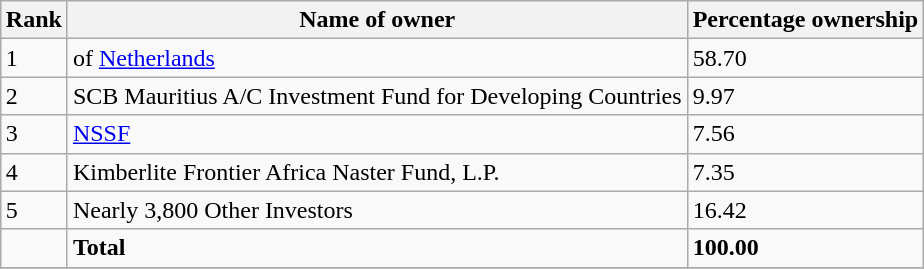<table class="wikitable sortable" style="margin:0.5em auto">
<tr>
<th>Rank</th>
<th>Name of owner</th>
<th>Percentage ownership</th>
</tr>
<tr>
<td>1</td>
<td> of <a href='#'>Netherlands</a></td>
<td>58.70</td>
</tr>
<tr>
<td>2</td>
<td>SCB Mauritius A/C Investment Fund for Developing Countries</td>
<td>9.97</td>
</tr>
<tr>
<td>3</td>
<td><a href='#'>NSSF</a></td>
<td>7.56</td>
</tr>
<tr>
<td>4</td>
<td>Kimberlite Frontier Africa Naster Fund, L.P.</td>
<td>7.35</td>
</tr>
<tr>
<td>5</td>
<td>Nearly 3,800 Other Investors</td>
<td>16.42</td>
</tr>
<tr>
<td></td>
<td><strong>Total</strong></td>
<td><strong>100.00</strong></td>
</tr>
<tr>
</tr>
</table>
